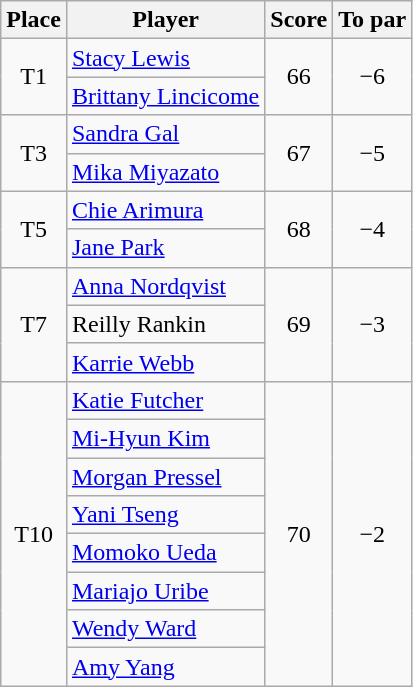<table class="wikitable">
<tr>
<th>Place</th>
<th>Player</th>
<th>Score</th>
<th>To par</th>
</tr>
<tr>
<td rowspan=2 align=center>T1</td>
<td> <a href='#'>Stacy Lewis</a></td>
<td rowspan=2 align=center>66</td>
<td rowspan=2 align=center>−6</td>
</tr>
<tr>
<td> <a href='#'>Brittany Lincicome</a></td>
</tr>
<tr>
<td rowspan=2 align=center>T3</td>
<td> <a href='#'>Sandra Gal</a></td>
<td align=center rowspan=2>67</td>
<td align=center rowspan=2>−5</td>
</tr>
<tr>
<td> <a href='#'>Mika Miyazato</a></td>
</tr>
<tr>
<td rowspan=2 align=center>T5</td>
<td> <a href='#'>Chie Arimura</a></td>
<td align=center rowspan=2>68</td>
<td align=center rowspan=2>−4</td>
</tr>
<tr>
<td> <a href='#'>Jane Park</a></td>
</tr>
<tr>
<td rowspan=3 align=center>T7</td>
<td> <a href='#'>Anna Nordqvist</a></td>
<td align=center rowspan=3>69</td>
<td align=center rowspan=3>−3</td>
</tr>
<tr>
<td> Reilly Rankin</td>
</tr>
<tr>
<td> <a href='#'>Karrie Webb</a></td>
</tr>
<tr>
<td rowspan=8 align=center>T10</td>
<td> <a href='#'>Katie Futcher</a></td>
<td align=center rowspan=8>70</td>
<td align=center rowspan=8>−2</td>
</tr>
<tr>
<td> <a href='#'>Mi-Hyun Kim</a></td>
</tr>
<tr>
<td> <a href='#'>Morgan Pressel</a></td>
</tr>
<tr>
<td> <a href='#'>Yani Tseng</a></td>
</tr>
<tr>
<td> <a href='#'>Momoko Ueda</a></td>
</tr>
<tr>
<td> <a href='#'>Mariajo Uribe</a></td>
</tr>
<tr>
<td> <a href='#'>Wendy Ward</a></td>
</tr>
<tr>
<td> <a href='#'>Amy Yang</a></td>
</tr>
</table>
